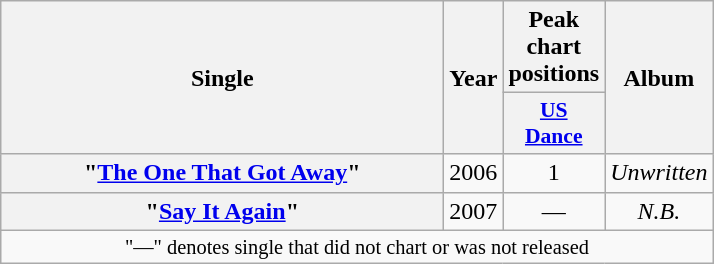<table class="wikitable plainrowheaders" style="text-align:center;">
<tr>
<th scope="col" rowspan="2" style="width:18em;">Single</th>
<th scope="col" rowspan="2">Year</th>
<th scope="col" colspan="1">Peak chart positions</th>
<th scope="col" rowspan="2">Album</th>
</tr>
<tr>
<th scope="col" style="width:2.5em;font-size:90%;"><a href='#'>US<br>Dance</a><br></th>
</tr>
<tr>
<th scope="row">"<a href='#'>The One That Got Away</a>"</th>
<td>2006</td>
<td>1</td>
<td><em>Unwritten</em></td>
</tr>
<tr>
<th scope="row">"<a href='#'>Say It Again</a>"</th>
<td>2007</td>
<td>—</td>
<td><em>N.B.</em></td>
</tr>
<tr>
<td colspan="15" style="font-size:85%">"—" denotes single that did not chart or was not released</td>
</tr>
</table>
